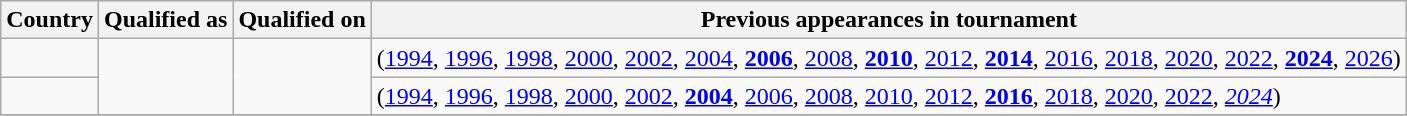<table class="wikitable sortable">
<tr>
<th>Country</th>
<th>Qualified as</th>
<th>Qualified on</th>
<th>Previous appearances in tournament</th>
</tr>
<tr>
<td></td>
<td rowspan=2></td>
<td rowspan=2></td>
<td> (<a href='#'>1994</a>, <a href='#'>1996</a>, <a href='#'>1998</a>, <a href='#'>2000</a>, <a href='#'>2002</a>, <a href='#'>2004</a>, <a href='#'><strong>2006</strong></a>, <a href='#'>2008</a>, <a href='#'><strong>2010</strong></a>, <a href='#'>2012</a>, <a href='#'><strong>2014</strong></a>, <a href='#'>2016</a>, <a href='#'>2018</a>, <a href='#'>2020</a>, <a href='#'>2022</a>, <a href='#'><strong>2024</strong></a>, <a href='#'>2026</a>)</td>
</tr>
<tr>
<td></td>
<td> (<a href='#'>1994</a>, <a href='#'>1996</a>, <a href='#'>1998</a>, <a href='#'>2000</a>, <a href='#'>2002</a>, <strong><a href='#'>2004</a></strong>, <a href='#'>2006</a>, <a href='#'>2008</a>, <a href='#'>2010</a>, <a href='#'>2012</a>, <strong><a href='#'>2016</a></strong>, <a href='#'>2018</a>, <a href='#'>2020</a>, <a href='#'>2022</a>, <a href='#'><em>2024</em></a>)</td>
</tr>
<tr>
</tr>
</table>
